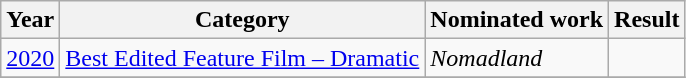<table class="wikitable">
<tr>
<th>Year</th>
<th>Category</th>
<th>Nominated work</th>
<th>Result</th>
</tr>
<tr>
<td><a href='#'>2020</a></td>
<td><a href='#'>Best Edited Feature Film – Dramatic</a></td>
<td><em>Nomadland</em></td>
<td></td>
</tr>
<tr>
</tr>
</table>
